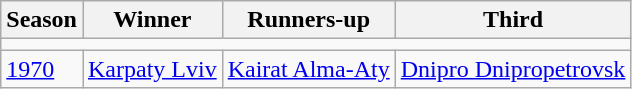<table class="wikitable">
<tr>
<th>Season</th>
<th>Winner</th>
<th>Runners-up</th>
<th>Third</th>
</tr>
<tr>
<td colspan=4 style="border:1px black;"></td>
</tr>
<tr>
<td><a href='#'>1970</a></td>
<td><a href='#'>Karpaty Lviv</a></td>
<td><a href='#'>Kairat Alma-Aty</a></td>
<td><a href='#'>Dnipro Dnipropetrovsk</a></td>
</tr>
</table>
